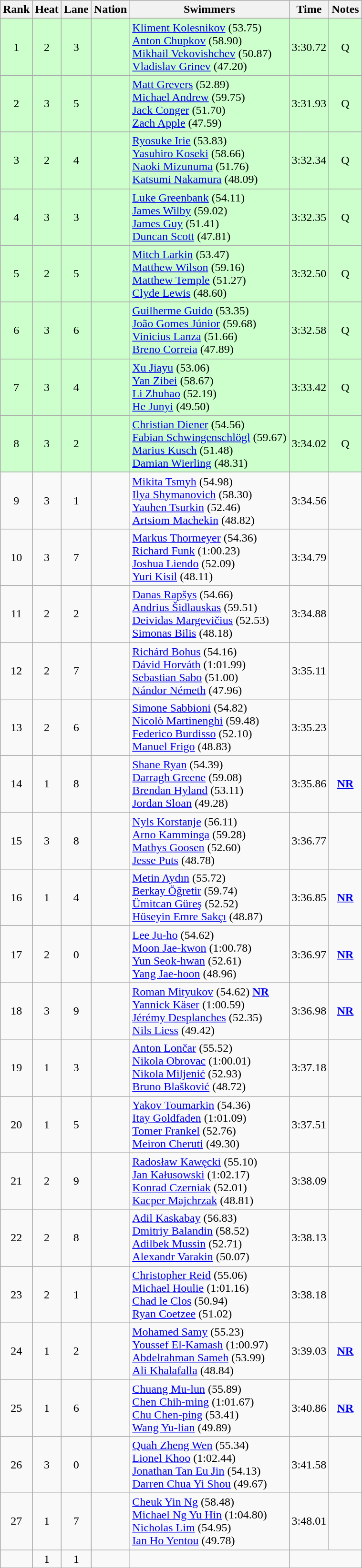<table class="wikitable sortable" style="text-align:center">
<tr>
<th>Rank</th>
<th>Heat</th>
<th>Lane</th>
<th>Nation</th>
<th>Swimmers</th>
<th>Time</th>
<th>Notes</th>
</tr>
<tr bgcolor=ccffcc>
<td>1</td>
<td>2</td>
<td>3</td>
<td align=left></td>
<td align=left><a href='#'>Kliment Kolesnikov</a> (53.75)<br><a href='#'>Anton Chupkov</a> (58.90)<br><a href='#'>Mikhail Vekovishchev</a> (50.87)<br><a href='#'>Vladislav Grinev</a> (47.20)</td>
<td>3:30.72</td>
<td>Q</td>
</tr>
<tr bgcolor=ccffcc>
<td>2</td>
<td>3</td>
<td>5</td>
<td align=left></td>
<td align=left><a href='#'>Matt Grevers</a> (52.89)<br><a href='#'>Michael Andrew</a> (59.75)<br><a href='#'>Jack Conger</a> (51.70)<br><a href='#'>Zach Apple</a> (47.59)</td>
<td>3:31.93</td>
<td>Q</td>
</tr>
<tr bgcolor=ccffcc>
<td>3</td>
<td>2</td>
<td>4</td>
<td align=left></td>
<td align=left><a href='#'>Ryosuke Irie</a> (53.83)<br><a href='#'>Yasuhiro Koseki</a> (58.66)<br><a href='#'>Naoki Mizunuma</a> (51.76)<br><a href='#'>Katsumi Nakamura</a> (48.09)</td>
<td>3:32.34</td>
<td>Q</td>
</tr>
<tr bgcolor=ccffcc>
<td>4</td>
<td>3</td>
<td>3</td>
<td align=left></td>
<td align=left><a href='#'>Luke Greenbank</a> (54.11)<br><a href='#'>James Wilby</a> (59.02)<br><a href='#'>James Guy</a> (51.41)<br><a href='#'>Duncan Scott</a> (47.81)</td>
<td>3:32.35</td>
<td>Q</td>
</tr>
<tr bgcolor=ccffcc>
<td>5</td>
<td>2</td>
<td>5</td>
<td align=left></td>
<td align=left><a href='#'>Mitch Larkin</a> (53.47)<br><a href='#'>Matthew Wilson</a> (59.16)<br><a href='#'>Matthew Temple</a> (51.27)<br><a href='#'>Clyde Lewis</a> (48.60)</td>
<td>3:32.50</td>
<td>Q</td>
</tr>
<tr bgcolor=ccffcc>
<td>6</td>
<td>3</td>
<td>6</td>
<td align=left></td>
<td align=left><a href='#'>Guilherme Guido</a> (53.35)<br><a href='#'>João Gomes Júnior</a> (59.68)<br><a href='#'>Vinicius Lanza</a> (51.66)<br><a href='#'>Breno Correia</a> (47.89)</td>
<td>3:32.58</td>
<td>Q</td>
</tr>
<tr bgcolor=ccffcc>
<td>7</td>
<td>3</td>
<td>4</td>
<td align=left></td>
<td align=left><a href='#'>Xu Jiayu</a> (53.06)<br><a href='#'>Yan Zibei</a> (58.67)<br><a href='#'>Li Zhuhao</a> (52.19)<br><a href='#'>He Junyi</a> (49.50)</td>
<td>3:33.42</td>
<td>Q</td>
</tr>
<tr bgcolor=ccffcc>
<td>8</td>
<td>3</td>
<td>2</td>
<td align=left></td>
<td align=left><a href='#'>Christian Diener</a> (54.56)<br><a href='#'>Fabian Schwingenschlögl</a> (59.67)<br><a href='#'>Marius Kusch</a> (51.48)<br><a href='#'>Damian Wierling</a> (48.31)</td>
<td>3:34.02</td>
<td>Q</td>
</tr>
<tr>
<td>9</td>
<td>3</td>
<td>1</td>
<td align=left></td>
<td align=left><a href='#'>Mikita Tsmyh</a> (54.98)<br><a href='#'>Ilya Shymanovich</a> (58.30)<br><a href='#'>Yauhen Tsurkin</a> (52.46)<br><a href='#'>Artsiom Machekin</a> (48.82)</td>
<td>3:34.56</td>
<td></td>
</tr>
<tr>
<td>10</td>
<td>3</td>
<td>7</td>
<td align=left></td>
<td align=left><a href='#'>Markus Thormeyer</a> (54.36)<br><a href='#'>Richard Funk</a> (1:00.23)<br><a href='#'>Joshua Liendo</a> (52.09)<br><a href='#'>Yuri Kisil</a> (48.11)</td>
<td>3:34.79</td>
<td></td>
</tr>
<tr>
<td>11</td>
<td>2</td>
<td>2</td>
<td align=left></td>
<td align=left><a href='#'>Danas Rapšys</a> (54.66)<br><a href='#'>Andrius Šidlauskas</a> (59.51)<br><a href='#'>Deividas Margevičius</a> (52.53)<br><a href='#'>Simonas Bilis</a> (48.18)</td>
<td>3:34.88</td>
<td></td>
</tr>
<tr>
<td>12</td>
<td>2</td>
<td>7</td>
<td align=left></td>
<td align=left><a href='#'>Richárd Bohus</a> (54.16)<br><a href='#'>Dávid Horváth</a> (1:01.99)<br><a href='#'>Sebastian Sabo</a> (51.00)<br><a href='#'>Nándor Németh</a> (47.96)</td>
<td>3:35.11</td>
<td></td>
</tr>
<tr>
<td>13</td>
<td>2</td>
<td>6</td>
<td align=left></td>
<td align=left><a href='#'>Simone Sabbioni</a> (54.82)<br><a href='#'>Nicolò Martinenghi</a> (59.48)<br><a href='#'>Federico Burdisso</a> (52.10)<br><a href='#'>Manuel Frigo</a> (48.83)</td>
<td>3:35.23</td>
<td></td>
</tr>
<tr>
<td>14</td>
<td>1</td>
<td>8</td>
<td align=left></td>
<td align=left><a href='#'>Shane Ryan</a> (54.39)<br><a href='#'>Darragh Greene</a> (59.08)<br><a href='#'>Brendan Hyland</a> (53.11)<br><a href='#'>Jordan Sloan</a> (49.28)</td>
<td>3:35.86</td>
<td><strong><a href='#'>NR</a></strong></td>
</tr>
<tr>
<td>15</td>
<td>3</td>
<td>8</td>
<td align=left></td>
<td align=left><a href='#'>Nyls Korstanje</a> (56.11)<br><a href='#'>Arno Kamminga</a> (59.28)<br><a href='#'>Mathys Goosen</a> (52.60)<br><a href='#'>Jesse Puts</a> (48.78)</td>
<td>3:36.77</td>
<td></td>
</tr>
<tr>
<td>16</td>
<td>1</td>
<td>4</td>
<td align=left></td>
<td align=left><a href='#'>Metin Aydın</a> (55.72)<br><a href='#'>Berkay Öğretir</a> (59.74)<br><a href='#'>Ümitcan Güreş</a> (52.52)<br><a href='#'>Hüseyin Emre Sakçı</a> (48.87)</td>
<td>3:36.85</td>
<td><strong><a href='#'>NR</a></strong></td>
</tr>
<tr>
<td>17</td>
<td>2</td>
<td>0</td>
<td align=left></td>
<td align=left><a href='#'>Lee Ju-ho</a> (54.62)<br><a href='#'>Moon Jae-kwon</a> (1:00.78)<br><a href='#'>Yun Seok-hwan</a> (52.61)<br><a href='#'>Yang Jae-hoon</a> (48.96)</td>
<td>3:36.97</td>
<td><strong><a href='#'>NR</a></strong></td>
</tr>
<tr>
<td>18</td>
<td>3</td>
<td>9</td>
<td align=left></td>
<td align=left><a href='#'>Roman Mityukov</a> (54.62) <strong><a href='#'>NR</a></strong><br><a href='#'>Yannick Käser</a> (1:00.59)<br><a href='#'>Jérémy Desplanches</a> (52.35)<br><a href='#'>Nils Liess</a> (49.42)</td>
<td>3:36.98</td>
<td><strong><a href='#'>NR</a></strong></td>
</tr>
<tr>
<td>19</td>
<td>1</td>
<td>3</td>
<td align=left></td>
<td align=left><a href='#'>Anton Lončar</a> (55.52)<br><a href='#'>Nikola Obrovac</a> (1:00.01)<br><a href='#'>Nikola Miljenić</a> (52.93)<br><a href='#'>Bruno Blašković</a> (48.72)</td>
<td>3:37.18</td>
<td></td>
</tr>
<tr>
<td>20</td>
<td>1</td>
<td>5</td>
<td align=left></td>
<td align=left><a href='#'>Yakov Toumarkin</a> (54.36)<br><a href='#'>Itay Goldfaden</a> (1:01.09)<br><a href='#'>Tomer Frankel</a> (52.76)<br><a href='#'>Meiron Cheruti</a> (49.30)</td>
<td>3:37.51</td>
<td></td>
</tr>
<tr>
<td>21</td>
<td>2</td>
<td>9</td>
<td align=left></td>
<td align=left><a href='#'>Radosław Kawęcki</a> (55.10)<br><a href='#'>Jan Kałusowski</a> (1:02.17)<br><a href='#'>Konrad Czerniak</a> (52.01)<br><a href='#'>Kacper Majchrzak</a> (48.81)</td>
<td>3:38.09</td>
<td></td>
</tr>
<tr>
<td>22</td>
<td>2</td>
<td>8</td>
<td align=left></td>
<td align=left><a href='#'>Adil Kaskabay</a> (56.83)<br><a href='#'>Dmitriy Balandin</a> (58.52)<br><a href='#'>Adilbek Mussin</a> (52.71)<br><a href='#'>Alexandr Varakin</a> (50.07)</td>
<td>3:38.13</td>
<td></td>
</tr>
<tr>
<td>23</td>
<td>2</td>
<td>1</td>
<td align=left></td>
<td align=left><a href='#'>Christopher Reid</a> (55.06)<br><a href='#'>Michael Houlie</a> (1:01.16)<br><a href='#'>Chad le Clos</a> (50.94)<br><a href='#'>Ryan Coetzee</a> (51.02)</td>
<td>3:38.18</td>
<td></td>
</tr>
<tr>
<td>24</td>
<td>1</td>
<td>2</td>
<td align=left></td>
<td align=left><a href='#'>Mohamed Samy</a> (55.23)<br><a href='#'>Youssef El-Kamash</a> (1:00.97)<br><a href='#'>Abdelrahman Sameh</a> (53.99)<br><a href='#'>Ali Khalafalla</a> (48.84)</td>
<td>3:39.03</td>
<td><strong><a href='#'>NR</a></strong></td>
</tr>
<tr>
<td>25</td>
<td>1</td>
<td>6</td>
<td align=left></td>
<td align=left><a href='#'>Chuang Mu-lun</a> (55.89)<br><a href='#'>Chen Chih-ming</a> (1:01.67)<br><a href='#'>Chu Chen-ping</a> (53.41)<br><a href='#'>Wang Yu-lian</a> (49.89)</td>
<td>3:40.86</td>
<td><strong><a href='#'>NR</a></strong></td>
</tr>
<tr>
<td>26</td>
<td>3</td>
<td>0</td>
<td align=left></td>
<td align=left><a href='#'>Quah Zheng Wen</a> (55.34)<br><a href='#'>Lionel Khoo</a> (1:02.44)<br><a href='#'>Jonathan Tan Eu Jin</a> (54.13)<br><a href='#'>Darren Chua Yi Shou</a> (49.67)</td>
<td>3:41.58</td>
<td></td>
</tr>
<tr>
<td>27</td>
<td>1</td>
<td>7</td>
<td align=left></td>
<td align=left><a href='#'>Cheuk Yin Ng</a> (58.48)<br><a href='#'>Michael Ng Yu Hin</a> (1:04.80)<br><a href='#'>Nicholas Lim</a> (54.95)<br><a href='#'>Ian Ho Yentou</a> (49.78)</td>
<td>3:48.01</td>
<td></td>
</tr>
<tr>
<td></td>
<td>1</td>
<td>1</td>
<td align=left></td>
<td></td>
<td colspan=2></td>
</tr>
</table>
